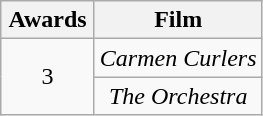<table class="wikitable plainrowheaders" rowspan=2 style="text-align: center;" border="2" background: #f6e39c;>
<tr>
<th scope="col" style="width:55px;">Awards</th>
<th scope="col" style="text-align:center;">Film</th>
</tr>
<tr>
<td rowspan="2">3</td>
<td><em>Carmen Curlers</em></td>
</tr>
<tr>
<td><em>The Orchestra</em></td>
</tr>
</table>
